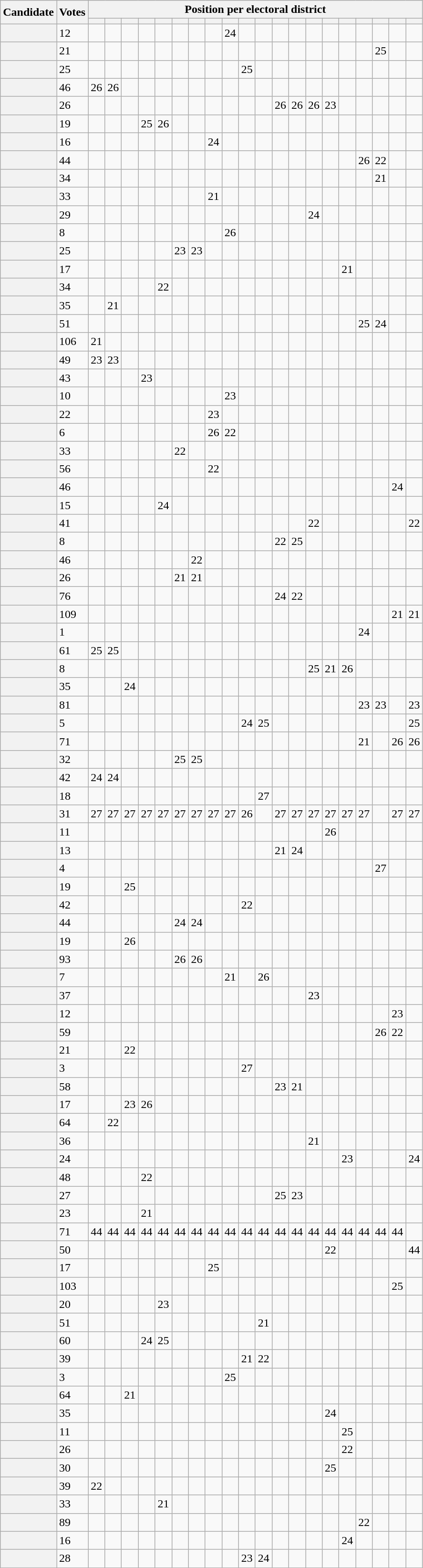<table class="wikitable sortable defaultright sticky-header-multi">
<tr>
<th scope="col" rowspan="2">Candidate</th>
<th scope="col" rowspan="2">Votes</th>
<th scope="col" colspan="20">Position per electoral district</th>
</tr>
<tr>
<th scope="col"></th>
<th scope="col"></th>
<th scope="col"></th>
<th scope="col"></th>
<th scope="col"></th>
<th scope="col"></th>
<th scope="col"></th>
<th scope="col"></th>
<th scope="col"></th>
<th scope="col"></th>
<th scope="col"></th>
<th scope="col"></th>
<th scope="col"></th>
<th scope="col"></th>
<th scope="col"></th>
<th scope="col"></th>
<th scope="col"></th>
<th scope="col"></th>
<th scope="col"></th>
<th scope="col"></th>
</tr>
<tr>
<th scope="row"></th>
<td>12</td>
<td></td>
<td></td>
<td></td>
<td></td>
<td></td>
<td></td>
<td></td>
<td></td>
<td>24</td>
<td></td>
<td></td>
<td></td>
<td></td>
<td></td>
<td></td>
<td></td>
<td></td>
<td></td>
<td></td>
<td></td>
</tr>
<tr>
<th scope="row"></th>
<td>21</td>
<td></td>
<td></td>
<td></td>
<td></td>
<td></td>
<td></td>
<td></td>
<td></td>
<td></td>
<td></td>
<td></td>
<td></td>
<td></td>
<td></td>
<td></td>
<td></td>
<td></td>
<td>25</td>
<td></td>
<td></td>
</tr>
<tr>
<th scope="row"></th>
<td>25</td>
<td></td>
<td></td>
<td></td>
<td></td>
<td></td>
<td></td>
<td></td>
<td></td>
<td></td>
<td>25</td>
<td></td>
<td></td>
<td></td>
<td></td>
<td></td>
<td></td>
<td></td>
<td></td>
<td></td>
<td></td>
</tr>
<tr>
<th scope="row"></th>
<td>46</td>
<td>26</td>
<td>26</td>
<td></td>
<td></td>
<td></td>
<td></td>
<td></td>
<td></td>
<td></td>
<td></td>
<td></td>
<td></td>
<td></td>
<td></td>
<td></td>
<td></td>
<td></td>
<td></td>
<td></td>
<td></td>
</tr>
<tr>
<th scope="row"></th>
<td>26</td>
<td></td>
<td></td>
<td></td>
<td></td>
<td></td>
<td></td>
<td></td>
<td></td>
<td></td>
<td></td>
<td></td>
<td>26</td>
<td>26</td>
<td>26</td>
<td>23</td>
<td></td>
<td></td>
<td></td>
<td></td>
<td></td>
</tr>
<tr>
<th scope="row"></th>
<td>19</td>
<td></td>
<td></td>
<td></td>
<td>25</td>
<td>26</td>
<td></td>
<td></td>
<td></td>
<td></td>
<td></td>
<td></td>
<td></td>
<td></td>
<td></td>
<td></td>
<td></td>
<td></td>
<td></td>
<td></td>
<td></td>
</tr>
<tr>
<th scope="row"></th>
<td>16</td>
<td></td>
<td></td>
<td></td>
<td></td>
<td></td>
<td></td>
<td></td>
<td>24</td>
<td></td>
<td></td>
<td></td>
<td></td>
<td></td>
<td></td>
<td></td>
<td></td>
<td></td>
<td></td>
<td></td>
<td></td>
</tr>
<tr>
<th scope="row"></th>
<td>44</td>
<td></td>
<td></td>
<td></td>
<td></td>
<td></td>
<td></td>
<td></td>
<td></td>
<td></td>
<td></td>
<td></td>
<td></td>
<td></td>
<td></td>
<td></td>
<td></td>
<td>26</td>
<td>22</td>
<td></td>
<td></td>
</tr>
<tr>
<th scope="row"></th>
<td>34</td>
<td></td>
<td></td>
<td></td>
<td></td>
<td></td>
<td></td>
<td></td>
<td></td>
<td></td>
<td></td>
<td></td>
<td></td>
<td></td>
<td></td>
<td></td>
<td></td>
<td></td>
<td>21</td>
<td></td>
<td></td>
</tr>
<tr>
<th scope="row"></th>
<td>33</td>
<td></td>
<td></td>
<td></td>
<td></td>
<td></td>
<td></td>
<td></td>
<td>21</td>
<td></td>
<td></td>
<td></td>
<td></td>
<td></td>
<td></td>
<td></td>
<td></td>
<td></td>
<td></td>
<td></td>
<td></td>
</tr>
<tr>
<th scope="row"></th>
<td>29</td>
<td></td>
<td></td>
<td></td>
<td></td>
<td></td>
<td></td>
<td></td>
<td></td>
<td></td>
<td></td>
<td></td>
<td></td>
<td></td>
<td>24</td>
<td></td>
<td></td>
<td></td>
<td></td>
<td></td>
<td></td>
</tr>
<tr>
<th scope="row"></th>
<td>8</td>
<td></td>
<td></td>
<td></td>
<td></td>
<td></td>
<td></td>
<td></td>
<td></td>
<td>26</td>
<td></td>
<td></td>
<td></td>
<td></td>
<td></td>
<td></td>
<td></td>
<td></td>
<td></td>
<td></td>
<td></td>
</tr>
<tr>
<th scope="row"></th>
<td>25</td>
<td></td>
<td></td>
<td></td>
<td></td>
<td></td>
<td>23</td>
<td>23</td>
<td></td>
<td></td>
<td></td>
<td></td>
<td></td>
<td></td>
<td></td>
<td></td>
<td></td>
<td></td>
<td></td>
<td></td>
<td></td>
</tr>
<tr>
<th scope="row"></th>
<td>17</td>
<td></td>
<td></td>
<td></td>
<td></td>
<td></td>
<td></td>
<td></td>
<td></td>
<td></td>
<td></td>
<td></td>
<td></td>
<td></td>
<td></td>
<td></td>
<td>21</td>
<td></td>
<td></td>
<td></td>
<td></td>
</tr>
<tr>
<th scope="row"></th>
<td>34</td>
<td></td>
<td></td>
<td></td>
<td></td>
<td>22</td>
<td></td>
<td></td>
<td></td>
<td></td>
<td></td>
<td></td>
<td></td>
<td></td>
<td></td>
<td></td>
<td></td>
<td></td>
<td></td>
<td></td>
<td></td>
</tr>
<tr>
<th scope="row"></th>
<td>35</td>
<td></td>
<td>21</td>
<td></td>
<td></td>
<td></td>
<td></td>
<td></td>
<td></td>
<td></td>
<td></td>
<td></td>
<td></td>
<td></td>
<td></td>
<td></td>
<td></td>
<td></td>
<td></td>
<td></td>
<td></td>
</tr>
<tr>
<th scope="row"></th>
<td>51</td>
<td></td>
<td></td>
<td></td>
<td></td>
<td></td>
<td></td>
<td></td>
<td></td>
<td></td>
<td></td>
<td></td>
<td></td>
<td></td>
<td></td>
<td></td>
<td></td>
<td>25</td>
<td>24</td>
<td></td>
<td></td>
</tr>
<tr>
<th scope="row"></th>
<td>106</td>
<td>21</td>
<td></td>
<td></td>
<td></td>
<td></td>
<td></td>
<td></td>
<td></td>
<td></td>
<td></td>
<td></td>
<td></td>
<td></td>
<td></td>
<td></td>
<td></td>
<td></td>
<td></td>
<td></td>
<td></td>
</tr>
<tr>
<th scope="row"></th>
<td>49</td>
<td>23</td>
<td>23</td>
<td></td>
<td></td>
<td></td>
<td></td>
<td></td>
<td></td>
<td></td>
<td></td>
<td></td>
<td></td>
<td></td>
<td></td>
<td></td>
<td></td>
<td></td>
<td></td>
<td></td>
<td></td>
</tr>
<tr>
<th scope="row"></th>
<td>43</td>
<td></td>
<td></td>
<td></td>
<td>23</td>
<td></td>
<td></td>
<td></td>
<td></td>
<td></td>
<td></td>
<td></td>
<td></td>
<td></td>
<td></td>
<td></td>
<td></td>
<td></td>
<td></td>
<td></td>
<td></td>
</tr>
<tr>
<th scope="row"></th>
<td>10</td>
<td></td>
<td></td>
<td></td>
<td></td>
<td></td>
<td></td>
<td></td>
<td></td>
<td>23</td>
<td></td>
<td></td>
<td></td>
<td></td>
<td></td>
<td></td>
<td></td>
<td></td>
<td></td>
<td></td>
<td></td>
</tr>
<tr>
<th scope="row"></th>
<td>22</td>
<td></td>
<td></td>
<td></td>
<td></td>
<td></td>
<td></td>
<td></td>
<td>23</td>
<td></td>
<td></td>
<td></td>
<td></td>
<td></td>
<td></td>
<td></td>
<td></td>
<td></td>
<td></td>
<td></td>
<td></td>
</tr>
<tr>
<th scope="row"></th>
<td>6</td>
<td></td>
<td></td>
<td></td>
<td></td>
<td></td>
<td></td>
<td></td>
<td>26</td>
<td>22</td>
<td></td>
<td></td>
<td></td>
<td></td>
<td></td>
<td></td>
<td></td>
<td></td>
<td></td>
<td></td>
<td></td>
</tr>
<tr>
<th scope="row"></th>
<td>33</td>
<td></td>
<td></td>
<td></td>
<td></td>
<td></td>
<td>22</td>
<td></td>
<td></td>
<td></td>
<td></td>
<td></td>
<td></td>
<td></td>
<td></td>
<td></td>
<td></td>
<td></td>
<td></td>
<td></td>
<td></td>
</tr>
<tr>
<th scope="row"></th>
<td>56</td>
<td></td>
<td></td>
<td></td>
<td></td>
<td></td>
<td></td>
<td></td>
<td>22</td>
<td></td>
<td></td>
<td></td>
<td></td>
<td></td>
<td></td>
<td></td>
<td></td>
<td></td>
<td></td>
<td></td>
<td></td>
</tr>
<tr>
<th scope="row"></th>
<td>46</td>
<td></td>
<td></td>
<td></td>
<td></td>
<td></td>
<td></td>
<td></td>
<td></td>
<td></td>
<td></td>
<td></td>
<td></td>
<td></td>
<td></td>
<td></td>
<td></td>
<td></td>
<td></td>
<td>24</td>
<td></td>
</tr>
<tr>
<th scope="row"></th>
<td>15</td>
<td></td>
<td></td>
<td></td>
<td></td>
<td>24</td>
<td></td>
<td></td>
<td></td>
<td></td>
<td></td>
<td></td>
<td></td>
<td></td>
<td></td>
<td></td>
<td></td>
<td></td>
<td></td>
<td></td>
<td></td>
</tr>
<tr>
<th scope="row"></th>
<td>41</td>
<td></td>
<td></td>
<td></td>
<td></td>
<td></td>
<td></td>
<td></td>
<td></td>
<td></td>
<td></td>
<td></td>
<td></td>
<td></td>
<td>22</td>
<td></td>
<td></td>
<td></td>
<td></td>
<td></td>
<td>22</td>
</tr>
<tr>
<th scope="row"></th>
<td>8</td>
<td></td>
<td></td>
<td></td>
<td></td>
<td></td>
<td></td>
<td></td>
<td></td>
<td></td>
<td></td>
<td></td>
<td>22</td>
<td>25</td>
<td></td>
<td></td>
<td></td>
<td></td>
<td></td>
<td></td>
<td></td>
</tr>
<tr>
<th scope="row"></th>
<td>46</td>
<td></td>
<td></td>
<td></td>
<td></td>
<td></td>
<td></td>
<td>22</td>
<td></td>
<td></td>
<td></td>
<td></td>
<td></td>
<td></td>
<td></td>
<td></td>
<td></td>
<td></td>
<td></td>
<td></td>
<td></td>
</tr>
<tr>
<th scope="row"></th>
<td>26</td>
<td></td>
<td></td>
<td></td>
<td></td>
<td></td>
<td>21</td>
<td>21</td>
<td></td>
<td></td>
<td></td>
<td></td>
<td></td>
<td></td>
<td></td>
<td></td>
<td></td>
<td></td>
<td></td>
<td></td>
<td></td>
</tr>
<tr>
<th scope="row"></th>
<td>76</td>
<td></td>
<td></td>
<td></td>
<td></td>
<td></td>
<td></td>
<td></td>
<td></td>
<td></td>
<td></td>
<td></td>
<td>24</td>
<td>22</td>
<td></td>
<td></td>
<td></td>
<td></td>
<td></td>
<td></td>
<td></td>
</tr>
<tr>
<th scope="row"></th>
<td>109</td>
<td></td>
<td></td>
<td></td>
<td></td>
<td></td>
<td></td>
<td></td>
<td></td>
<td></td>
<td></td>
<td></td>
<td></td>
<td></td>
<td></td>
<td></td>
<td></td>
<td></td>
<td></td>
<td>21</td>
<td>21</td>
</tr>
<tr>
<th scope="row"></th>
<td>1</td>
<td></td>
<td></td>
<td></td>
<td></td>
<td></td>
<td></td>
<td></td>
<td></td>
<td></td>
<td></td>
<td></td>
<td></td>
<td></td>
<td></td>
<td></td>
<td></td>
<td>24</td>
<td></td>
<td></td>
<td></td>
</tr>
<tr>
<th scope="row"></th>
<td>61</td>
<td>25</td>
<td>25</td>
<td></td>
<td></td>
<td></td>
<td></td>
<td></td>
<td></td>
<td></td>
<td></td>
<td></td>
<td></td>
<td></td>
<td></td>
<td></td>
<td></td>
<td></td>
<td></td>
<td></td>
<td></td>
</tr>
<tr>
<th scope="row"></th>
<td>8</td>
<td></td>
<td></td>
<td></td>
<td></td>
<td></td>
<td></td>
<td></td>
<td></td>
<td></td>
<td></td>
<td></td>
<td></td>
<td></td>
<td>25</td>
<td>21</td>
<td>26</td>
<td></td>
<td></td>
<td></td>
<td></td>
</tr>
<tr>
<th scope="row"></th>
<td>35</td>
<td></td>
<td></td>
<td>24</td>
<td></td>
<td></td>
<td></td>
<td></td>
<td></td>
<td></td>
<td></td>
<td></td>
<td></td>
<td></td>
<td></td>
<td></td>
<td></td>
<td></td>
<td></td>
<td></td>
<td></td>
</tr>
<tr>
<th scope="row"></th>
<td>81</td>
<td></td>
<td></td>
<td></td>
<td></td>
<td></td>
<td></td>
<td></td>
<td></td>
<td></td>
<td></td>
<td></td>
<td></td>
<td></td>
<td></td>
<td></td>
<td></td>
<td>23</td>
<td>23</td>
<td></td>
<td>23</td>
</tr>
<tr>
<th scope="row"></th>
<td>5</td>
<td></td>
<td></td>
<td></td>
<td></td>
<td></td>
<td></td>
<td></td>
<td></td>
<td></td>
<td>24</td>
<td>25</td>
<td></td>
<td></td>
<td></td>
<td></td>
<td></td>
<td></td>
<td></td>
<td></td>
<td>25</td>
</tr>
<tr>
<th scope="row"></th>
<td>71</td>
<td></td>
<td></td>
<td></td>
<td></td>
<td></td>
<td></td>
<td></td>
<td></td>
<td></td>
<td></td>
<td></td>
<td></td>
<td></td>
<td></td>
<td></td>
<td></td>
<td>21</td>
<td></td>
<td>26</td>
<td>26</td>
</tr>
<tr>
<th scope="row"></th>
<td>32</td>
<td></td>
<td></td>
<td></td>
<td></td>
<td></td>
<td>25</td>
<td>25</td>
<td></td>
<td></td>
<td></td>
<td></td>
<td></td>
<td></td>
<td></td>
<td></td>
<td></td>
<td></td>
<td></td>
<td></td>
<td></td>
</tr>
<tr>
<th scope="row"></th>
<td>42</td>
<td>24</td>
<td>24</td>
<td></td>
<td></td>
<td></td>
<td></td>
<td></td>
<td></td>
<td></td>
<td></td>
<td></td>
<td></td>
<td></td>
<td></td>
<td></td>
<td></td>
<td></td>
<td></td>
<td></td>
<td></td>
</tr>
<tr>
<th scope="row"></th>
<td>18</td>
<td></td>
<td></td>
<td></td>
<td></td>
<td></td>
<td></td>
<td></td>
<td></td>
<td></td>
<td></td>
<td>27</td>
<td></td>
<td></td>
<td></td>
<td></td>
<td></td>
<td></td>
<td></td>
<td></td>
<td></td>
</tr>
<tr>
<th scope="row"></th>
<td>31</td>
<td>27</td>
<td>27</td>
<td>27</td>
<td>27</td>
<td>27</td>
<td>27</td>
<td>27</td>
<td>27</td>
<td>27</td>
<td>26</td>
<td></td>
<td>27</td>
<td>27</td>
<td>27</td>
<td>27</td>
<td>27</td>
<td>27</td>
<td></td>
<td>27</td>
<td>27</td>
</tr>
<tr>
<th scope="row"></th>
<td>11</td>
<td></td>
<td></td>
<td></td>
<td></td>
<td></td>
<td></td>
<td></td>
<td></td>
<td></td>
<td></td>
<td></td>
<td></td>
<td></td>
<td></td>
<td>26</td>
<td></td>
<td></td>
<td></td>
<td></td>
<td></td>
</tr>
<tr>
<th scope="row"></th>
<td>13</td>
<td></td>
<td></td>
<td></td>
<td></td>
<td></td>
<td></td>
<td></td>
<td></td>
<td></td>
<td></td>
<td></td>
<td>21</td>
<td>24</td>
<td></td>
<td></td>
<td></td>
<td></td>
<td></td>
<td></td>
<td></td>
</tr>
<tr>
<th scope="row"></th>
<td>4</td>
<td></td>
<td></td>
<td></td>
<td></td>
<td></td>
<td></td>
<td></td>
<td></td>
<td></td>
<td></td>
<td></td>
<td></td>
<td></td>
<td></td>
<td></td>
<td></td>
<td></td>
<td>27</td>
<td></td>
<td></td>
</tr>
<tr>
<th scope="row"></th>
<td>19</td>
<td></td>
<td></td>
<td>25</td>
<td></td>
<td></td>
<td></td>
<td></td>
<td></td>
<td></td>
<td></td>
<td></td>
<td></td>
<td></td>
<td></td>
<td></td>
<td></td>
<td></td>
<td></td>
<td></td>
<td></td>
</tr>
<tr>
<th scope="row"></th>
<td>42</td>
<td></td>
<td></td>
<td></td>
<td></td>
<td></td>
<td></td>
<td></td>
<td></td>
<td></td>
<td>22</td>
<td></td>
<td></td>
<td></td>
<td></td>
<td></td>
<td></td>
<td></td>
<td></td>
<td></td>
<td></td>
</tr>
<tr>
<th scope="row"></th>
<td>44</td>
<td></td>
<td></td>
<td></td>
<td></td>
<td></td>
<td>24</td>
<td>24</td>
<td></td>
<td></td>
<td></td>
<td></td>
<td></td>
<td></td>
<td></td>
<td></td>
<td></td>
<td></td>
<td></td>
<td></td>
<td></td>
</tr>
<tr>
<th scope="row"></th>
<td>19</td>
<td></td>
<td></td>
<td>26</td>
<td></td>
<td></td>
<td></td>
<td></td>
<td></td>
<td></td>
<td></td>
<td></td>
<td></td>
<td></td>
<td></td>
<td></td>
<td></td>
<td></td>
<td></td>
<td></td>
<td></td>
</tr>
<tr>
<th scope="row"></th>
<td>93</td>
<td></td>
<td></td>
<td></td>
<td></td>
<td></td>
<td>26</td>
<td>26</td>
<td></td>
<td></td>
<td></td>
<td></td>
<td></td>
<td></td>
<td></td>
<td></td>
<td></td>
<td></td>
<td></td>
<td></td>
<td></td>
</tr>
<tr>
<th scope="row"></th>
<td>7</td>
<td></td>
<td></td>
<td></td>
<td></td>
<td></td>
<td></td>
<td></td>
<td></td>
<td>21</td>
<td></td>
<td>26</td>
<td></td>
<td></td>
<td></td>
<td></td>
<td></td>
<td></td>
<td></td>
<td></td>
<td></td>
</tr>
<tr>
<th scope="row"></th>
<td>37</td>
<td></td>
<td></td>
<td></td>
<td></td>
<td></td>
<td></td>
<td></td>
<td></td>
<td></td>
<td></td>
<td></td>
<td></td>
<td></td>
<td>23</td>
<td></td>
<td></td>
<td></td>
<td></td>
<td></td>
<td></td>
</tr>
<tr>
<th scope="row"></th>
<td>12</td>
<td></td>
<td></td>
<td></td>
<td></td>
<td></td>
<td></td>
<td></td>
<td></td>
<td></td>
<td></td>
<td></td>
<td></td>
<td></td>
<td></td>
<td></td>
<td></td>
<td></td>
<td></td>
<td>23</td>
<td></td>
</tr>
<tr>
<th scope="row"></th>
<td>59</td>
<td></td>
<td></td>
<td></td>
<td></td>
<td></td>
<td></td>
<td></td>
<td></td>
<td></td>
<td></td>
<td></td>
<td></td>
<td></td>
<td></td>
<td></td>
<td></td>
<td></td>
<td>26</td>
<td>22</td>
<td></td>
</tr>
<tr>
<th scope="row"></th>
<td>21</td>
<td></td>
<td></td>
<td>22</td>
<td></td>
<td></td>
<td></td>
<td></td>
<td></td>
<td></td>
<td></td>
<td></td>
<td></td>
<td></td>
<td></td>
<td></td>
<td></td>
<td></td>
<td></td>
<td></td>
<td></td>
</tr>
<tr>
<th scope="row"></th>
<td>3</td>
<td></td>
<td></td>
<td></td>
<td></td>
<td></td>
<td></td>
<td></td>
<td></td>
<td></td>
<td>27</td>
<td></td>
<td></td>
<td></td>
<td></td>
<td></td>
<td></td>
<td></td>
<td></td>
<td></td>
<td></td>
</tr>
<tr>
<th scope="row"></th>
<td>58</td>
<td></td>
<td></td>
<td></td>
<td></td>
<td></td>
<td></td>
<td></td>
<td></td>
<td></td>
<td></td>
<td></td>
<td>23</td>
<td>21</td>
<td></td>
<td></td>
<td></td>
<td></td>
<td></td>
<td></td>
<td></td>
</tr>
<tr>
<th scope="row"></th>
<td>17</td>
<td></td>
<td></td>
<td>23</td>
<td>26</td>
<td></td>
<td></td>
<td></td>
<td></td>
<td></td>
<td></td>
<td></td>
<td></td>
<td></td>
<td></td>
<td></td>
<td></td>
<td></td>
<td></td>
<td></td>
<td></td>
</tr>
<tr>
<th scope="row"></th>
<td>64</td>
<td></td>
<td>22</td>
<td></td>
<td></td>
<td></td>
<td></td>
<td></td>
<td></td>
<td></td>
<td></td>
<td></td>
<td></td>
<td></td>
<td></td>
<td></td>
<td></td>
<td></td>
<td></td>
<td></td>
<td></td>
</tr>
<tr>
<th scope="row"></th>
<td>36</td>
<td></td>
<td></td>
<td></td>
<td></td>
<td></td>
<td></td>
<td></td>
<td></td>
<td></td>
<td></td>
<td></td>
<td></td>
<td></td>
<td>21</td>
<td></td>
<td></td>
<td></td>
<td></td>
<td></td>
<td></td>
</tr>
<tr>
<th scope="row"></th>
<td>24</td>
<td></td>
<td></td>
<td></td>
<td></td>
<td></td>
<td></td>
<td></td>
<td></td>
<td></td>
<td></td>
<td></td>
<td></td>
<td></td>
<td></td>
<td></td>
<td>23</td>
<td></td>
<td></td>
<td></td>
<td>24</td>
</tr>
<tr>
<th scope="row"></th>
<td>48</td>
<td></td>
<td></td>
<td></td>
<td>22</td>
<td></td>
<td></td>
<td></td>
<td></td>
<td></td>
<td></td>
<td></td>
<td></td>
<td></td>
<td></td>
<td></td>
<td></td>
<td></td>
<td></td>
<td></td>
<td></td>
</tr>
<tr>
<th scope="row"></th>
<td>27</td>
<td></td>
<td></td>
<td></td>
<td></td>
<td></td>
<td></td>
<td></td>
<td></td>
<td></td>
<td></td>
<td></td>
<td>25</td>
<td>23</td>
<td></td>
<td></td>
<td></td>
<td></td>
<td></td>
<td></td>
<td></td>
</tr>
<tr>
<th scope="row"></th>
<td>23</td>
<td></td>
<td></td>
<td></td>
<td>21</td>
<td></td>
<td></td>
<td></td>
<td></td>
<td></td>
<td></td>
<td></td>
<td></td>
<td></td>
<td></td>
<td></td>
<td></td>
<td></td>
<td></td>
<td></td>
<td></td>
</tr>
<tr>
<th scope="row"></th>
<td>71</td>
<td>44</td>
<td>44</td>
<td>44</td>
<td>44</td>
<td>44</td>
<td>44</td>
<td>44</td>
<td>44</td>
<td>44</td>
<td>44</td>
<td>44</td>
<td>44</td>
<td>44</td>
<td>44</td>
<td>44</td>
<td>44</td>
<td>44</td>
<td>44</td>
<td>44</td>
<td></td>
</tr>
<tr>
<th scope="row"></th>
<td>50</td>
<td></td>
<td></td>
<td></td>
<td></td>
<td></td>
<td></td>
<td></td>
<td></td>
<td></td>
<td></td>
<td></td>
<td></td>
<td></td>
<td></td>
<td>22</td>
<td></td>
<td></td>
<td></td>
<td></td>
<td>44</td>
</tr>
<tr>
<th scope="row"></th>
<td>17</td>
<td></td>
<td></td>
<td></td>
<td></td>
<td></td>
<td></td>
<td></td>
<td>25</td>
<td></td>
<td></td>
<td></td>
<td></td>
<td></td>
<td></td>
<td></td>
<td></td>
<td></td>
<td></td>
<td></td>
<td></td>
</tr>
<tr>
<th scope="row"></th>
<td>103</td>
<td></td>
<td></td>
<td></td>
<td></td>
<td></td>
<td></td>
<td></td>
<td></td>
<td></td>
<td></td>
<td></td>
<td></td>
<td></td>
<td></td>
<td></td>
<td></td>
<td></td>
<td></td>
<td>25</td>
<td></td>
</tr>
<tr>
<th scope="row"></th>
<td>20</td>
<td></td>
<td></td>
<td></td>
<td></td>
<td>23</td>
<td></td>
<td></td>
<td></td>
<td></td>
<td></td>
<td></td>
<td></td>
<td></td>
<td></td>
<td></td>
<td></td>
<td></td>
<td></td>
<td></td>
<td></td>
</tr>
<tr>
<th scope="row"></th>
<td>51</td>
<td></td>
<td></td>
<td></td>
<td></td>
<td></td>
<td></td>
<td></td>
<td></td>
<td></td>
<td></td>
<td>21</td>
<td></td>
<td></td>
<td></td>
<td></td>
<td></td>
<td></td>
<td></td>
<td></td>
<td></td>
</tr>
<tr>
<th scope="row"></th>
<td>60</td>
<td></td>
<td></td>
<td></td>
<td>24</td>
<td>25</td>
<td></td>
<td></td>
<td></td>
<td></td>
<td></td>
<td></td>
<td></td>
<td></td>
<td></td>
<td></td>
<td></td>
<td></td>
<td></td>
<td></td>
<td></td>
</tr>
<tr>
<th scope="row"></th>
<td>39</td>
<td></td>
<td></td>
<td></td>
<td></td>
<td></td>
<td></td>
<td></td>
<td></td>
<td></td>
<td>21</td>
<td>22</td>
<td></td>
<td></td>
<td></td>
<td></td>
<td></td>
<td></td>
<td></td>
<td></td>
<td></td>
</tr>
<tr>
<th scope="row"></th>
<td>3</td>
<td></td>
<td></td>
<td></td>
<td></td>
<td></td>
<td></td>
<td></td>
<td></td>
<td>25</td>
<td></td>
<td></td>
<td></td>
<td></td>
<td></td>
<td></td>
<td></td>
<td></td>
<td></td>
<td></td>
<td></td>
</tr>
<tr>
<th scope="row"></th>
<td>64</td>
<td></td>
<td></td>
<td>21</td>
<td></td>
<td></td>
<td></td>
<td></td>
<td></td>
<td></td>
<td></td>
<td></td>
<td></td>
<td></td>
<td></td>
<td></td>
<td></td>
<td></td>
<td></td>
<td></td>
<td></td>
</tr>
<tr>
<th scope="row"></th>
<td>35</td>
<td></td>
<td></td>
<td></td>
<td></td>
<td></td>
<td></td>
<td></td>
<td></td>
<td></td>
<td></td>
<td></td>
<td></td>
<td></td>
<td></td>
<td>24</td>
<td></td>
<td></td>
<td></td>
<td></td>
<td></td>
</tr>
<tr>
<th scope="row"></th>
<td>11</td>
<td></td>
<td></td>
<td></td>
<td></td>
<td></td>
<td></td>
<td></td>
<td></td>
<td></td>
<td></td>
<td></td>
<td></td>
<td></td>
<td></td>
<td></td>
<td>25</td>
<td></td>
<td></td>
<td></td>
<td></td>
</tr>
<tr>
<th scope="row"></th>
<td>26</td>
<td></td>
<td></td>
<td></td>
<td></td>
<td></td>
<td></td>
<td></td>
<td></td>
<td></td>
<td></td>
<td></td>
<td></td>
<td></td>
<td></td>
<td></td>
<td>22</td>
<td></td>
<td></td>
<td></td>
<td></td>
</tr>
<tr>
<th scope="row"></th>
<td>30</td>
<td></td>
<td></td>
<td></td>
<td></td>
<td></td>
<td></td>
<td></td>
<td></td>
<td></td>
<td></td>
<td></td>
<td></td>
<td></td>
<td></td>
<td>25</td>
<td></td>
<td></td>
<td></td>
<td></td>
<td></td>
</tr>
<tr>
<th scope="row"></th>
<td>39</td>
<td>22</td>
<td></td>
<td></td>
<td></td>
<td></td>
<td></td>
<td></td>
<td></td>
<td></td>
<td></td>
<td></td>
<td></td>
<td></td>
<td></td>
<td></td>
<td></td>
<td></td>
<td></td>
<td></td>
<td></td>
</tr>
<tr>
<th scope="row"></th>
<td>33</td>
<td></td>
<td></td>
<td></td>
<td></td>
<td>21</td>
<td></td>
<td></td>
<td></td>
<td></td>
<td></td>
<td></td>
<td></td>
<td></td>
<td></td>
<td></td>
<td></td>
<td></td>
<td></td>
<td></td>
<td></td>
</tr>
<tr>
<th scope="row"></th>
<td>89</td>
<td></td>
<td></td>
<td></td>
<td></td>
<td></td>
<td></td>
<td></td>
<td></td>
<td></td>
<td></td>
<td></td>
<td></td>
<td></td>
<td></td>
<td></td>
<td></td>
<td>22</td>
<td></td>
<td></td>
<td></td>
</tr>
<tr>
<th scope="row"></th>
<td>16</td>
<td></td>
<td></td>
<td></td>
<td></td>
<td></td>
<td></td>
<td></td>
<td></td>
<td></td>
<td></td>
<td></td>
<td></td>
<td></td>
<td></td>
<td></td>
<td>24</td>
<td></td>
<td></td>
<td></td>
<td></td>
</tr>
<tr>
<th scope="row"></th>
<td>28</td>
<td></td>
<td></td>
<td></td>
<td></td>
<td></td>
<td></td>
<td></td>
<td></td>
<td></td>
<td>23</td>
<td>24</td>
<td></td>
<td></td>
<td></td>
<td></td>
<td></td>
<td></td>
<td></td>
<td></td>
<td></td>
</tr>
</table>
